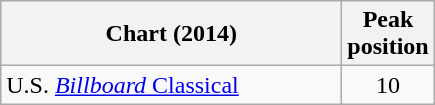<table class="wikitable sortable">
<tr>
<th style="text-align:center; width:220px;">Chart (2014)</th>
<th style="text-align:center;">Peak<br>position</th>
</tr>
<tr>
<td>U.S. <a href='#'><em>Billboard</em> Classical</a></td>
<td style="text-align:center;">10</td>
</tr>
</table>
